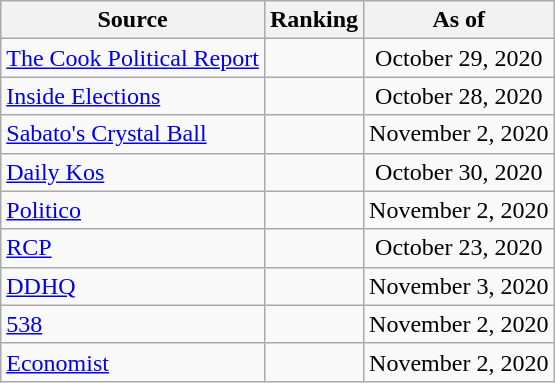<table class="wikitable" style="text-align:center">
<tr>
<th>Source</th>
<th>Ranking</th>
<th>As of</th>
</tr>
<tr>
<td align=left><a href='#'>The Cook Political Report</a></td>
<td></td>
<td>October 29, 2020</td>
</tr>
<tr>
<td align=left><a href='#'>Inside Elections</a></td>
<td></td>
<td>October 28, 2020</td>
</tr>
<tr>
<td align=left><a href='#'>Sabato's Crystal Ball</a></td>
<td></td>
<td>November 2, 2020</td>
</tr>
<tr>
<td align="left"><a href='#'>Daily Kos</a></td>
<td></td>
<td>October 30, 2020</td>
</tr>
<tr>
<td align="left"><a href='#'>Politico</a></td>
<td></td>
<td>November 2, 2020</td>
</tr>
<tr>
<td align="left"><a href='#'>RCP</a></td>
<td></td>
<td>October 23, 2020</td>
</tr>
<tr>
<td align="left"><a href='#'>DDHQ</a></td>
<td></td>
<td>November 3, 2020</td>
</tr>
<tr>
<td align="left"><a href='#'>538</a></td>
<td></td>
<td>November 2, 2020</td>
</tr>
<tr>
<td align="left"><a href='#'>Economist</a></td>
<td></td>
<td>November 2, 2020</td>
</tr>
</table>
